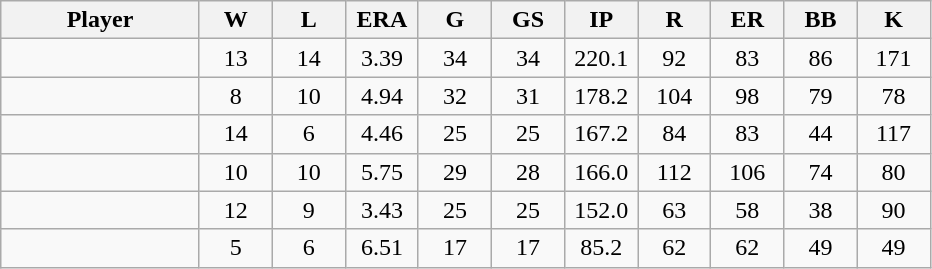<table class="wikitable sortable">
<tr>
<th bgcolor="#DDDDFF" width="19%">Player</th>
<th bgcolor="#DDDDFF" width="7%">W</th>
<th bgcolor="#DDDDFF" width="7%">L</th>
<th bgcolor="#DDDDFF" width="7%">ERA</th>
<th bgcolor="#DDDDFF" width="7%">G</th>
<th bgcolor="#DDDDFF" width="7%">GS</th>
<th bgcolor="#DDDDFF" width="7%">IP</th>
<th bgcolor="#DDDDFF" width="7%">R</th>
<th bgcolor="#DDDDFF" width="7%">ER</th>
<th bgcolor="#DDDDFF" width="7%">BB</th>
<th bgcolor="#DDDDFF" width="7%">K</th>
</tr>
<tr align="center">
<td></td>
<td>13</td>
<td>14</td>
<td>3.39</td>
<td>34</td>
<td>34</td>
<td>220.1</td>
<td>92</td>
<td>83</td>
<td>86</td>
<td>171</td>
</tr>
<tr align="center">
<td></td>
<td>8</td>
<td>10</td>
<td>4.94</td>
<td>32</td>
<td>31</td>
<td>178.2</td>
<td>104</td>
<td>98</td>
<td>79</td>
<td>78</td>
</tr>
<tr align="center">
<td></td>
<td>14</td>
<td>6</td>
<td>4.46</td>
<td>25</td>
<td>25</td>
<td>167.2</td>
<td>84</td>
<td>83</td>
<td>44</td>
<td>117</td>
</tr>
<tr align="center">
<td></td>
<td>10</td>
<td>10</td>
<td>5.75</td>
<td>29</td>
<td>28</td>
<td>166.0</td>
<td>112</td>
<td>106</td>
<td>74</td>
<td>80</td>
</tr>
<tr align="center">
<td></td>
<td>12</td>
<td>9</td>
<td>3.43</td>
<td>25</td>
<td>25</td>
<td>152.0</td>
<td>63</td>
<td>58</td>
<td>38</td>
<td>90</td>
</tr>
<tr align="center">
<td></td>
<td>5</td>
<td>6</td>
<td>6.51</td>
<td>17</td>
<td>17</td>
<td>85.2</td>
<td>62</td>
<td>62</td>
<td>49</td>
<td>49</td>
</tr>
</table>
